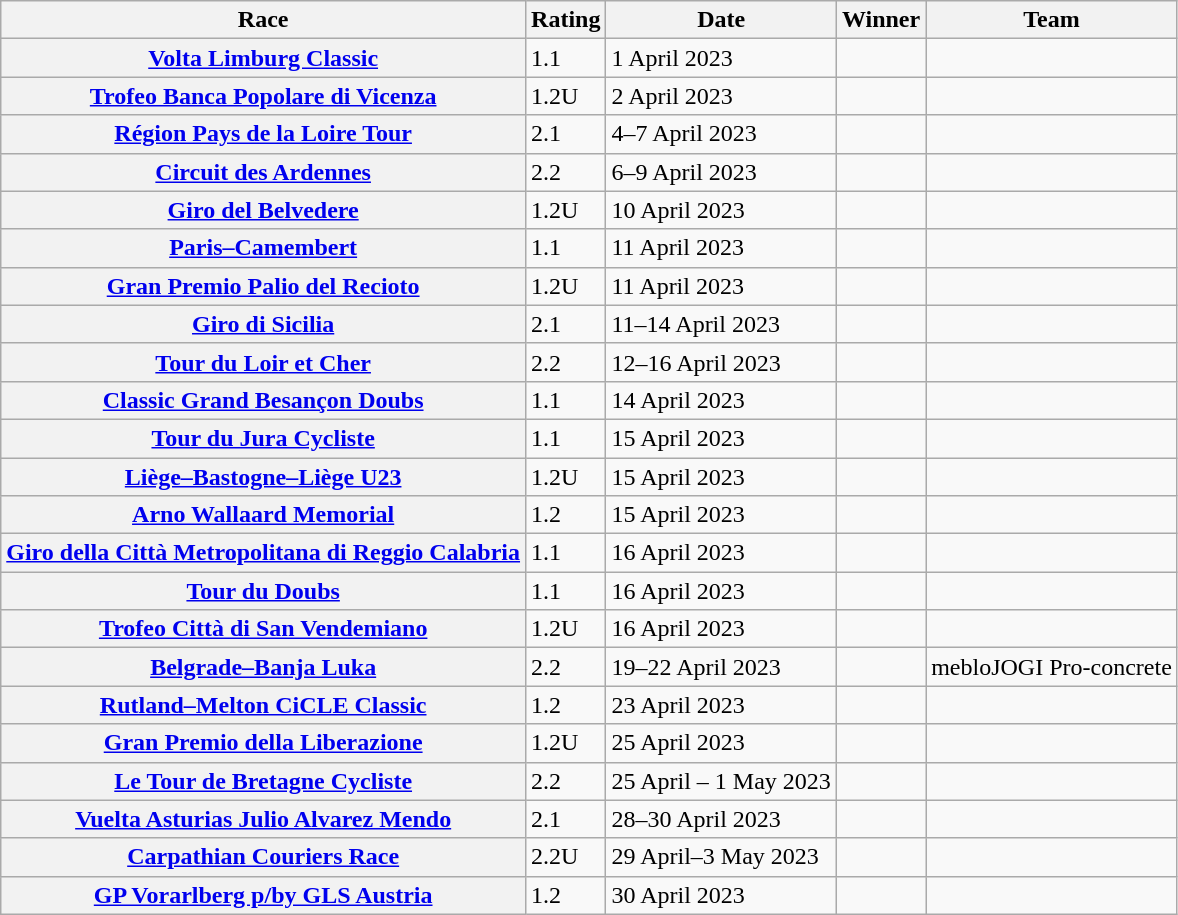<table class="wikitable plainrowheaders">
<tr>
<th scope="col">Race</th>
<th scope="col">Rating</th>
<th scope="col">Date</th>
<th scope="col">Winner</th>
<th scope="col">Team</th>
</tr>
<tr>
<th scope="row"> <a href='#'>Volta Limburg Classic</a></th>
<td>1.1</td>
<td>1 April 2023</td>
<td></td>
<td></td>
</tr>
<tr>
<th scope="row"> <a href='#'>Trofeo Banca Popolare di Vicenza</a></th>
<td>1.2U</td>
<td>2 April 2023</td>
<td></td>
<td></td>
</tr>
<tr>
<th scope="row"> <a href='#'>Région Pays de la Loire Tour</a></th>
<td>2.1</td>
<td>4–7 April 2023</td>
<td></td>
<td></td>
</tr>
<tr>
<th scope="row"> <a href='#'>Circuit des Ardennes</a></th>
<td>2.2</td>
<td>6–9 April 2023</td>
<td></td>
<td></td>
</tr>
<tr>
<th scope="row"> <a href='#'>Giro del Belvedere</a></th>
<td>1.2U</td>
<td>10 April 2023</td>
<td></td>
<td></td>
</tr>
<tr>
<th scope="row"> <a href='#'>Paris–Camembert</a></th>
<td>1.1</td>
<td>11 April 2023</td>
<td></td>
<td></td>
</tr>
<tr>
<th scope="row"> <a href='#'>Gran Premio Palio del Recioto</a></th>
<td>1.2U</td>
<td>11 April 2023</td>
<td></td>
<td></td>
</tr>
<tr>
<th scope="row"> <a href='#'>Giro di Sicilia</a></th>
<td>2.1</td>
<td>11–14 April 2023</td>
<td></td>
<td></td>
</tr>
<tr>
<th scope="row"> <a href='#'>Tour du Loir et Cher</a></th>
<td>2.2</td>
<td>12–16 April 2023</td>
<td></td>
<td></td>
</tr>
<tr>
<th scope="row"> <a href='#'>Classic Grand Besançon Doubs</a></th>
<td>1.1</td>
<td>14 April 2023</td>
<td></td>
<td></td>
</tr>
<tr>
<th scope="row"> <a href='#'>Tour du Jura Cycliste</a></th>
<td>1.1</td>
<td>15 April 2023</td>
<td></td>
<td></td>
</tr>
<tr>
<th scope="row"> <a href='#'>Liège–Bastogne–Liège U23</a></th>
<td>1.2U</td>
<td>15 April 2023</td>
<td></td>
<td></td>
</tr>
<tr>
<th scope="row"> <a href='#'>Arno Wallaard Memorial</a></th>
<td>1.2</td>
<td>15 April 2023</td>
<td></td>
<td></td>
</tr>
<tr>
<th scope="row"> <a href='#'>Giro della Città Metropolitana di Reggio Calabria</a></th>
<td>1.1</td>
<td>16 April 2023</td>
<td></td>
<td></td>
</tr>
<tr>
<th scope="row"> <a href='#'>Tour du Doubs</a></th>
<td>1.1</td>
<td>16 April 2023</td>
<td></td>
<td></td>
</tr>
<tr>
<th scope="row"> <a href='#'>Trofeo Città di San Vendemiano</a></th>
<td>1.2U</td>
<td>16 April 2023</td>
<td></td>
<td></td>
</tr>
<tr>
<th scope="row"> <a href='#'>Belgrade–Banja Luka</a></th>
<td>2.2</td>
<td>19–22 April 2023</td>
<td></td>
<td>mebloJOGI Pro-concrete</td>
</tr>
<tr>
<th scope="row"> <a href='#'>Rutland–Melton CiCLE Classic</a></th>
<td>1.2</td>
<td>23 April 2023</td>
<td></td>
<td></td>
</tr>
<tr>
<th scope="row"> <a href='#'>Gran Premio della Liberazione</a></th>
<td>1.2U</td>
<td>25 April 2023</td>
<td></td>
<td></td>
</tr>
<tr>
<th scope="row"> <a href='#'>Le Tour de Bretagne Cycliste</a></th>
<td>2.2</td>
<td>25 April – 1 May 2023</td>
<td></td>
<td></td>
</tr>
<tr>
<th scope="row"> <a href='#'>Vuelta Asturias Julio Alvarez Mendo</a></th>
<td>2.1</td>
<td>28–30 April 2023</td>
<td></td>
<td></td>
</tr>
<tr>
<th scope="row"> <a href='#'>Carpathian Couriers Race</a></th>
<td>2.2U</td>
<td>29 April–3 May 2023</td>
<td></td>
<td></td>
</tr>
<tr>
<th scope="row"> <a href='#'>GP Vorarlberg p/by GLS Austria</a></th>
<td>1.2</td>
<td>30 April 2023</td>
<td></td>
<td></td>
</tr>
</table>
